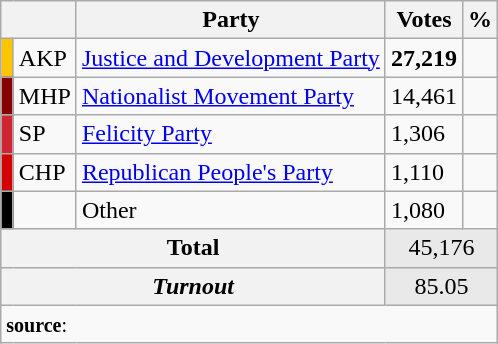<table class="wikitable">
<tr>
<th colspan="2" align="center"></th>
<th align="center">Party</th>
<th align="center">Votes</th>
<th align="center">%</th>
</tr>
<tr align="left">
<td bgcolor="#FDC400" width="1"></td>
<td>AKP</td>
<td><a href='#'>Justice and Development Party</a></td>
<td><strong>27,219</strong></td>
<td><strong></strong></td>
</tr>
<tr align="left">
<td bgcolor="#870000" width="1"></td>
<td>MHP</td>
<td><a href='#'>Nationalist Movement Party</a></td>
<td>14,461</td>
<td></td>
</tr>
<tr align="left">
<td bgcolor="#D02433" width="1"></td>
<td>SP</td>
<td><a href='#'>Felicity Party</a></td>
<td>1,306</td>
<td></td>
</tr>
<tr align="left">
<td bgcolor="#d50000" width="1"></td>
<td>CHP</td>
<td><a href='#'>Republican People's Party</a></td>
<td>1,110</td>
<td></td>
</tr>
<tr align="left">
<td bgcolor=" " width="1"></td>
<td></td>
<td>Other</td>
<td>1,080</td>
<td></td>
</tr>
<tr align="left" style="background-color:#E9E9E9">
<th colspan="3" align="center"><strong>Total</strong></th>
<td colspan="5" align="center">45,176</td>
</tr>
<tr align="left" style="background-color:#E9E9E9">
<th colspan="3" align="center"><em>Turnout</em></th>
<td colspan="5" align="center">85.05</td>
</tr>
<tr>
<td colspan="9" align="left"><small><strong>source</strong>: </small></td>
</tr>
</table>
